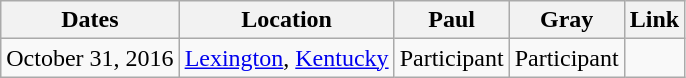<table class="wikitable" style="text-align:center">
<tr>
<th>Dates</th>
<th>Location</th>
<th>Paul</th>
<th>Gray</th>
<th>Link</th>
</tr>
<tr>
<td>October 31, 2016</td>
<td><a href='#'>Lexington</a>, <a href='#'>Kentucky</a></td>
<td>Participant</td>
<td>Participant</td>
<td align=left></td>
</tr>
</table>
